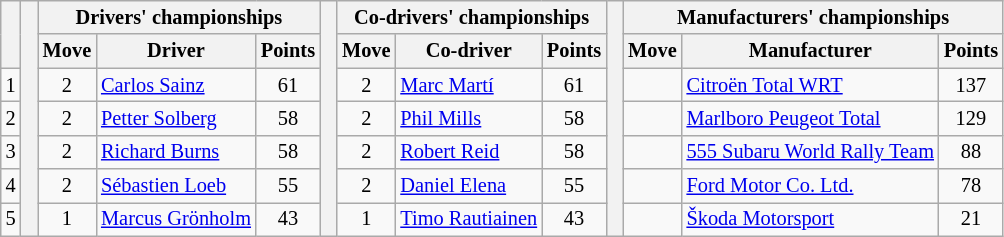<table class="wikitable" style="font-size:85%;">
<tr>
<th rowspan="2"></th>
<th rowspan="7" style="width:5px;"></th>
<th colspan="3">Drivers' championships</th>
<th rowspan="7" style="width:5px;"></th>
<th colspan="3" nowrap>Co-drivers' championships</th>
<th rowspan="7" style="width:5px;"></th>
<th colspan="3" nowrap>Manufacturers' championships</th>
</tr>
<tr>
<th>Move</th>
<th>Driver</th>
<th>Points</th>
<th>Move</th>
<th>Co-driver</th>
<th>Points</th>
<th>Move</th>
<th>Manufacturer</th>
<th>Points</th>
</tr>
<tr>
<td align="center">1</td>
<td align="center"> 2</td>
<td> <a href='#'>Carlos Sainz</a></td>
<td align="center">61</td>
<td align="center"> 2</td>
<td> <a href='#'>Marc Martí</a></td>
<td align="center">61</td>
<td align="center"></td>
<td> <a href='#'>Citroën Total WRT</a></td>
<td align="center">137</td>
</tr>
<tr>
<td align="center">2</td>
<td align="center"> 2</td>
<td> <a href='#'>Petter Solberg</a></td>
<td align="center">58</td>
<td align="center"> 2</td>
<td> <a href='#'>Phil Mills</a></td>
<td align="center">58</td>
<td align="center"></td>
<td> <a href='#'>Marlboro Peugeot Total</a></td>
<td align="center">129</td>
</tr>
<tr>
<td align="center">3</td>
<td align="center"> 2</td>
<td> <a href='#'>Richard Burns</a></td>
<td align="center">58</td>
<td align="center"> 2</td>
<td> <a href='#'>Robert Reid</a></td>
<td align="center">58</td>
<td align="center"></td>
<td> <a href='#'>555 Subaru World Rally Team</a></td>
<td align="center">88</td>
</tr>
<tr>
<td align="center">4</td>
<td align="center"> 2</td>
<td> <a href='#'>Sébastien Loeb</a></td>
<td align="center">55</td>
<td align="center"> 2</td>
<td> <a href='#'>Daniel Elena</a></td>
<td align="center">55</td>
<td align="center"></td>
<td> <a href='#'>Ford Motor Co. Ltd.</a></td>
<td align="center">78</td>
</tr>
<tr>
<td align="center">5</td>
<td align="center"> 1</td>
<td> <a href='#'>Marcus Grönholm</a></td>
<td align="center">43</td>
<td align="center"> 1</td>
<td> <a href='#'>Timo Rautiainen</a></td>
<td align="center">43</td>
<td align="center"></td>
<td> <a href='#'>Škoda Motorsport</a></td>
<td align="center">21</td>
</tr>
</table>
